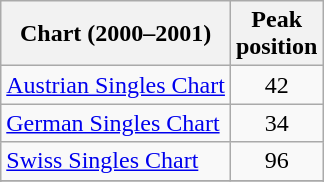<table class="wikitable">
<tr>
<th>Chart (2000–2001)</th>
<th>Peak<br>position</th>
</tr>
<tr>
<td align="left"><a href='#'>Austrian Singles Chart</a></td>
<td style="text-align:center;">42</td>
</tr>
<tr>
<td><a href='#'>German Singles Chart</a></td>
<td style="text-align:center;">34</td>
</tr>
<tr>
<td align="left"><a href='#'>Swiss Singles Chart</a></td>
<td style="text-align:center;">96</td>
</tr>
<tr>
</tr>
<tr>
</tr>
</table>
